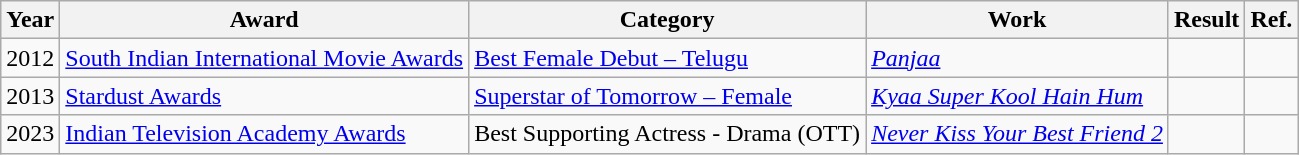<table class="wikitable">
<tr>
<th>Year</th>
<th>Award</th>
<th>Category</th>
<th>Work</th>
<th>Result</th>
<th>Ref.</th>
</tr>
<tr>
<td>2012</td>
<td><a href='#'>South Indian International Movie Awards</a></td>
<td><a href='#'>Best Female Debut – Telugu</a></td>
<td><em><a href='#'>Panjaa</a></em></td>
<td></td>
<td></td>
</tr>
<tr>
<td>2013</td>
<td><a href='#'>Stardust Awards</a></td>
<td><a href='#'>Superstar of Tomorrow – Female</a></td>
<td><em><a href='#'>Kyaa Super Kool Hain Hum</a></em></td>
<td></td>
<td></td>
</tr>
<tr>
<td>2023</td>
<td><a href='#'>Indian Television Academy Awards</a></td>
<td>Best Supporting Actress - Drama (OTT)</td>
<td><em><a href='#'>Never Kiss Your Best Friend 2</a></em></td>
<td></td>
<td></td>
</tr>
</table>
